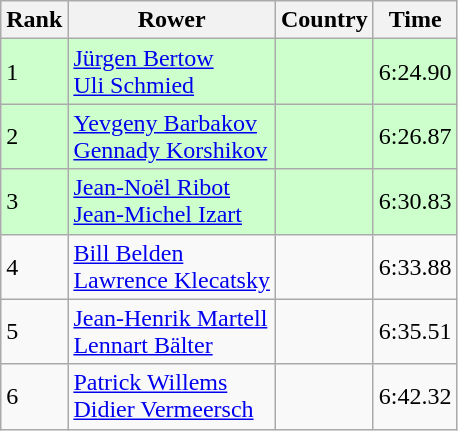<table class="wikitable sortable" style="text-align:middle">
<tr>
<th>Rank</th>
<th>Rower</th>
<th>Country</th>
<th>Time</th>
</tr>
<tr bgcolor=ccffcc>
<td>1</td>
<td><a href='#'>Jürgen Bertow</a><br><a href='#'>Uli Schmied</a></td>
<td></td>
<td>6:24.90</td>
</tr>
<tr bgcolor=ccffcc>
<td>2</td>
<td><a href='#'>Yevgeny Barbakov</a><br><a href='#'>Gennady Korshikov</a></td>
<td></td>
<td>6:26.87</td>
</tr>
<tr bgcolor=ccffcc>
<td>3</td>
<td><a href='#'>Jean-Noël Ribot</a><br><a href='#'>Jean-Michel Izart</a></td>
<td></td>
<td>6:30.83</td>
</tr>
<tr>
<td>4</td>
<td><a href='#'>Bill Belden</a><br><a href='#'>Lawrence Klecatsky</a></td>
<td></td>
<td>6:33.88</td>
</tr>
<tr>
<td>5</td>
<td><a href='#'>Jean-Henrik Martell</a><br><a href='#'>Lennart Bälter</a></td>
<td></td>
<td>6:35.51</td>
</tr>
<tr>
<td>6</td>
<td><a href='#'>Patrick Willems</a><br><a href='#'>Didier Vermeersch</a></td>
<td></td>
<td>6:42.32</td>
</tr>
</table>
